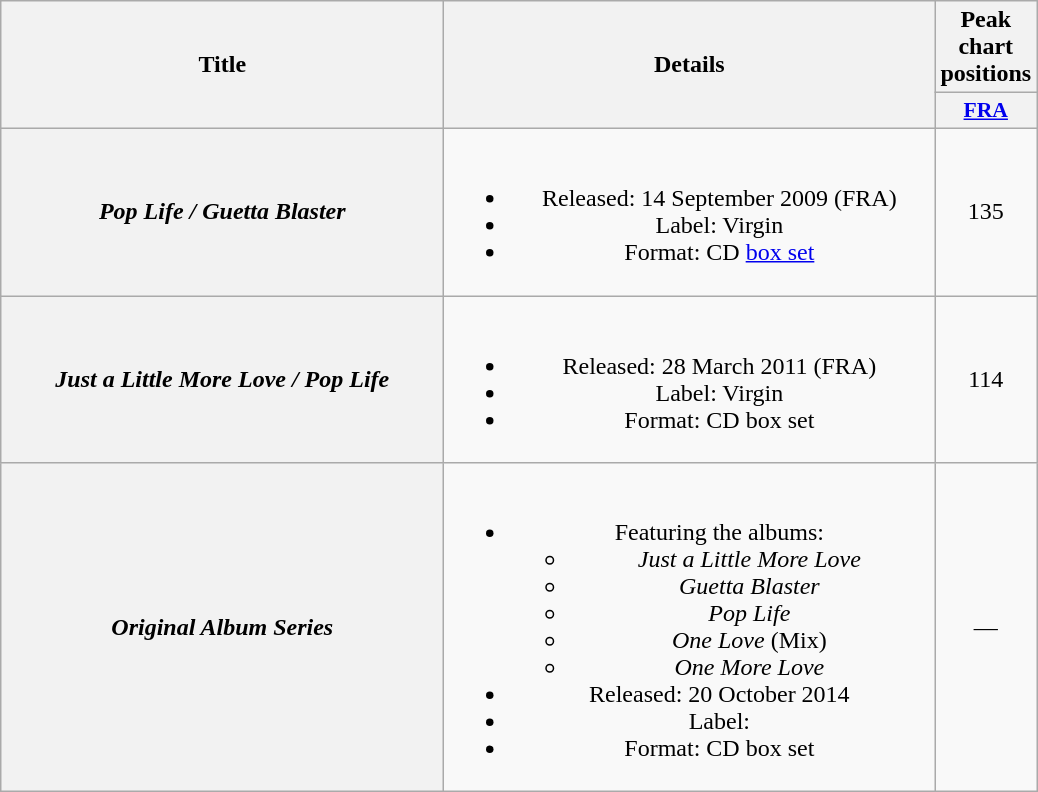<table class="wikitable plainrowheaders" style="text-align:center;">
<tr>
<th scope="col" rowspan="2" style="width:18em;">Title</th>
<th scope="col" rowspan="2" style="width:20em;">Details</th>
<th scope="col" colspan="1">Peak chart positions</th>
</tr>
<tr>
<th scope="col" style="width:2.5em;font-size:90%;"><a href='#'>FRA</a><br></th>
</tr>
<tr>
<th scope="row"><em>Pop Life / Guetta Blaster</em></th>
<td><br><ul><li>Released: 14 September 2009 <span>(FRA)</span></li><li>Label: Virgin</li><li>Format: CD <a href='#'>box set</a></li></ul></td>
<td>135</td>
</tr>
<tr>
<th scope="row"><em>Just a Little More Love / Pop Life</em></th>
<td><br><ul><li>Released: 28 March 2011 <span>(FRA)</span></li><li>Label: Virgin</li><li>Format: CD box set</li></ul></td>
<td>114</td>
</tr>
<tr>
<th scope="row"><em>Original Album Series</em></th>
<td><br><ul><li>Featuring the albums:<ul><li><em>Just a Little More Love</em></li><li><em>Guetta Blaster</em></li><li><em>Pop Life</em></li><li><em>One Love</em> (Mix)</li><li><em>One More Love</em></li></ul></li><li>Released: 20 October 2014</li><li>Label: </li><li>Format: CD box set</li></ul></td>
<td>—</td>
</tr>
</table>
